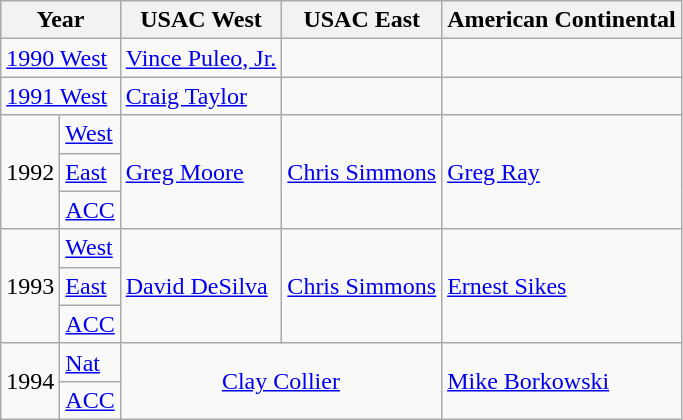<table class="wikitable">
<tr>
<th colspan=2>Year</th>
<th>USAC West</th>
<th>USAC East</th>
<th>American Continental</th>
</tr>
<tr>
<td colspan=2><a href='#'>1990 West</a></td>
<td> <a href='#'>Vince Puleo, Jr.</a></td>
<td></td>
<td></td>
</tr>
<tr>
<td colspan=2><a href='#'>1991 West</a></td>
<td> <a href='#'>Craig Taylor</a></td>
<td></td>
<td></td>
</tr>
<tr>
<td rowspan=3>1992</td>
<td><a href='#'>West</a></td>
<td rowspan=3> <a href='#'>Greg Moore</a></td>
<td rowspan=3> <a href='#'>Chris Simmons</a></td>
<td rowspan=3> <a href='#'>Greg Ray</a></td>
</tr>
<tr>
<td><a href='#'>East</a></td>
</tr>
<tr>
<td><a href='#'>ACC</a></td>
</tr>
<tr>
<td rowspan=3>1993</td>
<td><a href='#'>West</a></td>
<td rowspan="3"> <a href='#'>David DeSilva</a></td>
<td rowspan="3"> <a href='#'>Chris Simmons</a></td>
<td rowspan=3> <a href='#'>Ernest Sikes</a></td>
</tr>
<tr>
<td><a href='#'>East</a></td>
</tr>
<tr>
<td><a href='#'>ACC</a></td>
</tr>
<tr>
<td rowspan=2>1994</td>
<td><a href='#'>Nat</a></td>
<td rowspan=2 colspan=2 align=center> <a href='#'>Clay Collier</a></td>
<td rowspan="2">  <a href='#'>Mike Borkowski</a></td>
</tr>
<tr>
<td><a href='#'>ACC</a></td>
</tr>
</table>
